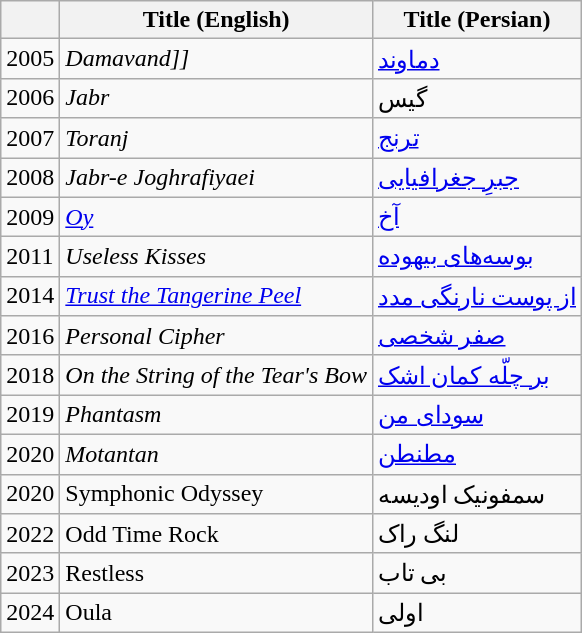<table class="wikitable ">
<tr>
<th></th>
<th>Title (English)</th>
<th>Title (Persian)</th>
</tr>
<tr>
<td>2005</td>
<td><em>Damavand]]</em></td>
<td><a href='#'>دماوند</a></td>
</tr>
<tr>
<td>2006</td>
<td><em>Jabr</em></td>
<td>گیس</td>
</tr>
<tr>
<td>2007</td>
<td><em>Toranj</em></td>
<td><a href='#'>ترنج</a></td>
</tr>
<tr>
<td>2008</td>
<td><em>Jabr-e Joghrafiyaei</em></td>
<td><a href='#'>جبرِ جغرافیایی</a></td>
</tr>
<tr>
<td>2009</td>
<td><em><a href='#'>Oy</a></em></td>
<td><a href='#'>آخ</a></td>
</tr>
<tr>
<td>2011</td>
<td><em>Useless Kisses</em></td>
<td><a href='#'>بوسه‌های بیهوده</a></td>
</tr>
<tr>
<td>2014</td>
<td><em><a href='#'>Trust the Tangerine Peel</a></em></td>
<td><a href='#'>از پوست نارنگی مدد</a></td>
</tr>
<tr>
<td>2016</td>
<td><em>Personal Cipher</em></td>
<td><a href='#'>صفر شخصی</a></td>
</tr>
<tr>
<td>2018</td>
<td><em>On the String of the Tear's Bow</em></td>
<td><a href='#'>بر چلّه کمان اشک</a></td>
</tr>
<tr>
<td>2019</td>
<td><em>Phantasm</em></td>
<td><a href='#'>سودای من</a></td>
</tr>
<tr>
<td>2020</td>
<td><em>Motantan</em></td>
<td><a href='#'>مطنطن</a></td>
</tr>
<tr>
<td>2020</td>
<td>Symphonic Odyssey</td>
<td>سمفونیک اودیسه</td>
</tr>
<tr>
<td>2022</td>
<td>Odd Time Rock</td>
<td>لنگ راک</td>
</tr>
<tr>
<td>2023</td>
<td>Restless</td>
<td>بی تاب</td>
</tr>
<tr>
<td>2024</td>
<td>Oula</td>
<td>اولى</td>
</tr>
</table>
